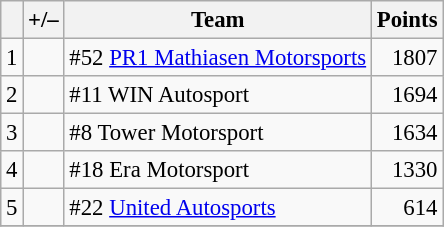<table class="wikitable" style="font-size: 95%;">
<tr>
<th scope="col"></th>
<th scope="col">+/–</th>
<th scope="col">Team</th>
<th scope="col">Points</th>
</tr>
<tr>
<td align=center>1</td>
<td align="left"></td>
<td> #52 <a href='#'>PR1 Mathiasen Motorsports</a></td>
<td align=right>1807</td>
</tr>
<tr>
<td align=center>2</td>
<td align="left"></td>
<td> #11 WIN Autosport</td>
<td align=right>1694</td>
</tr>
<tr>
<td align=center>3</td>
<td align="left"></td>
<td> #8 Tower Motorsport</td>
<td align=right>1634</td>
</tr>
<tr>
<td align=center>4</td>
<td align="left"></td>
<td> #18 Era Motorsport</td>
<td align=right>1330</td>
</tr>
<tr>
<td align=center>5</td>
<td align="left"></td>
<td> #22 <a href='#'>United Autosports</a></td>
<td align=right>614</td>
</tr>
<tr>
</tr>
</table>
